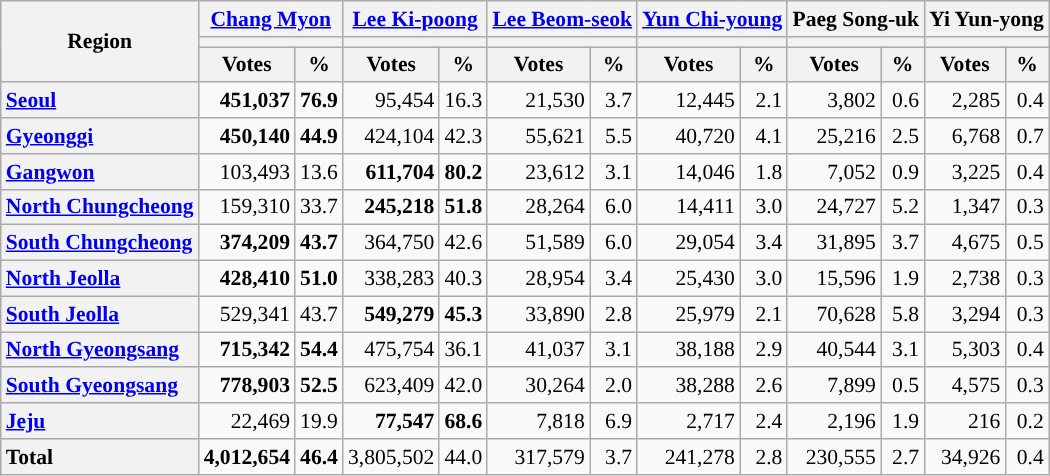<table class="wikitable" style="text-align:center; font-size: 0.9em;">
<tr>
<th rowspan="3">Region</th>
<th colspan="2"><a href='#'>Chang Myon</a></th>
<th colspan="2"><a href='#'>Lee Ki-poong</a></th>
<th colspan="2"><a href='#'>Lee Beom-seok</a></th>
<th colspan="2"><a href='#'>Yun Chi-young</a></th>
<th colspan="2">Paeg Song-uk</th>
<th colspan="2">Yi Yun-yong</th>
</tr>
<tr>
<th colspan="2" style="background:"></th>
<th colspan="2" style="background:"></th>
<th colspan="2" style="background:"></th>
<th colspan="2" style="background:"></th>
<th colspan="2" style="background:"></th>
<th colspan="2" style="background:"></th>
</tr>
<tr>
<th>Votes</th>
<th>%</th>
<th>Votes</th>
<th>%</th>
<th>Votes</th>
<th>%</th>
<th>Votes</th>
<th>%</th>
<th>Votes</th>
<th>%</th>
<th>Votes</th>
<th>%</th>
</tr>
<tr>
<th style="text-align: left;"><a href='#'>Seoul</a></th>
<td align="right"><strong>451,037</strong></td>
<td align="right"><strong>76.9</strong></td>
<td align="right">95,454</td>
<td align="right">16.3</td>
<td align="right">21,530</td>
<td align="right">3.7</td>
<td align="right">12,445</td>
<td align="right">2.1</td>
<td align="right">3,802</td>
<td align="right">0.6</td>
<td align="right">2,285</td>
<td align="right">0.4</td>
</tr>
<tr>
<th style="text-align: left;"><a href='#'>Gyeonggi</a></th>
<td align="right"><strong>450,140</strong></td>
<td align="right"><strong>44.9</strong></td>
<td align="right">424,104</td>
<td align="right">42.3</td>
<td align="right">55,621</td>
<td align="right">5.5</td>
<td align="right">40,720</td>
<td align="right">4.1</td>
<td align="right">25,216</td>
<td align="right">2.5</td>
<td align="right">6,768</td>
<td align="right">0.7</td>
</tr>
<tr>
<th style="text-align: left;"><a href='#'>Gangwon</a></th>
<td align="right">103,493</td>
<td align="right">13.6</td>
<td align="right"><strong>611,704</strong></td>
<td align="right"><strong>80.2</strong></td>
<td align="right">23,612</td>
<td align="right">3.1</td>
<td align="right">14,046</td>
<td align="right">1.8</td>
<td align="right">7,052</td>
<td align="right">0.9</td>
<td align="right">3,225</td>
<td align="right">0.4</td>
</tr>
<tr>
<th style="text-align: left;"><a href='#'>North Chungcheong</a></th>
<td align="right">159,310</td>
<td align="right">33.7</td>
<td align="right"><strong>245,218</strong></td>
<td align="right"><strong>51.8</strong></td>
<td align="right">28,264</td>
<td align="right">6.0</td>
<td align="right">14,411</td>
<td align="right">3.0</td>
<td align="right">24,727</td>
<td align="right">5.2</td>
<td align="right">1,347</td>
<td align="right">0.3</td>
</tr>
<tr>
<th style="text-align: left;"><a href='#'>South Chungcheong</a></th>
<td align="right"><strong>374,209</strong></td>
<td align="right"><strong>43.7</strong></td>
<td align="right">364,750</td>
<td align="right">42.6</td>
<td align="right">51,589</td>
<td align="right">6.0</td>
<td align="right">29,054</td>
<td align="right">3.4</td>
<td align="right">31,895</td>
<td align="right">3.7</td>
<td align="right">4,675</td>
<td align="right">0.5</td>
</tr>
<tr>
<th style="text-align: left;"><a href='#'>North Jeolla</a></th>
<td align="right"><strong>428,410</strong></td>
<td align="right"><strong>51.0</strong></td>
<td align="right">338,283</td>
<td align="right">40.3</td>
<td align="right">28,954</td>
<td align="right">3.4</td>
<td align="right">25,430</td>
<td align="right">3.0</td>
<td align="right">15,596</td>
<td align="right">1.9</td>
<td align="right">2,738</td>
<td align="right">0.3</td>
</tr>
<tr>
<th style="text-align: left;"><a href='#'>South Jeolla</a></th>
<td align="right">529,341</td>
<td align="right">43.7</td>
<td align="right"><strong>549,279</strong></td>
<td align="right"><strong>45.3</strong></td>
<td align="right">33,890</td>
<td align="right">2.8</td>
<td align="right">25,979</td>
<td align="right">2.1</td>
<td align="right">70,628</td>
<td align="right">5.8</td>
<td align="right">3,294</td>
<td align="right">0.3</td>
</tr>
<tr>
<th style="text-align: left;"><a href='#'>North Gyeongsang</a></th>
<td align="right"><strong>715,342</strong></td>
<td align="right"><strong>54.4</strong></td>
<td align="right">475,754</td>
<td align="right">36.1</td>
<td align="right">41,037</td>
<td align="right">3.1</td>
<td align="right">38,188</td>
<td align="right">2.9</td>
<td align="right">40,544</td>
<td align="right">3.1</td>
<td align="right">5,303</td>
<td align="right">0.4</td>
</tr>
<tr>
<th style="text-align: left;"><a href='#'>South Gyeongsang</a></th>
<td align="right"><strong>778,903</strong></td>
<td align="right"><strong>52.5</strong></td>
<td align="right">623,409</td>
<td align="right">42.0</td>
<td align="right">30,264</td>
<td align="right">2.0</td>
<td align="right">38,288</td>
<td align="right">2.6</td>
<td align="right">7,899</td>
<td align="right">0.5</td>
<td align="right">4,575</td>
<td align="right">0.3</td>
</tr>
<tr>
<th style="text-align: left;"><a href='#'>Jeju</a></th>
<td align="right">22,469</td>
<td align="right">19.9</td>
<td align="right"><strong>77,547</strong></td>
<td align="right"><strong>68.6</strong></td>
<td align="right">7,818</td>
<td align="right">6.9</td>
<td align="right">2,717</td>
<td align="right">2.4</td>
<td align="right">2,196</td>
<td align="right">1.9</td>
<td align="right">216</td>
<td align="right">0.2</td>
</tr>
<tr class="sortbottom">
<th style="text-align: left;">Total</th>
<td align="right"><strong>4,012,654</strong></td>
<td align="right"><strong>46.4</strong></td>
<td align="right">3,805,502</td>
<td align="right">44.0</td>
<td align="right">317,579</td>
<td align="right">3.7</td>
<td align="right">241,278</td>
<td align="right">2.8</td>
<td align="right">230,555</td>
<td align="right">2.7</td>
<td align="right">34,926</td>
<td align="right">0.4</td>
</tr>
</table>
